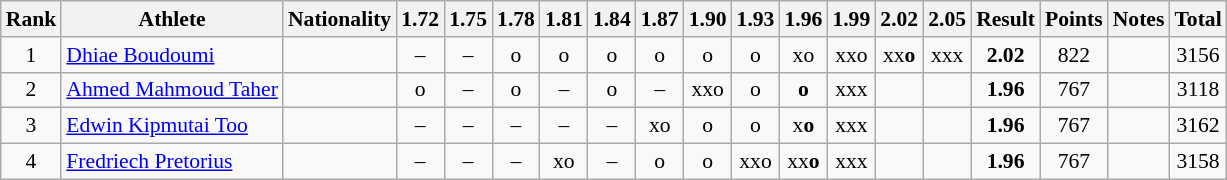<table class="wikitable sortable" style="text-align:center;font-size:90%">
<tr>
<th>Rank</th>
<th>Athlete</th>
<th>Nationality</th>
<th>1.72</th>
<th>1.75</th>
<th>1.78</th>
<th>1.81</th>
<th>1.84</th>
<th>1.87</th>
<th>1.90</th>
<th>1.93</th>
<th>1.96</th>
<th>1.99</th>
<th>2.02</th>
<th>2.05</th>
<th>Result</th>
<th>Points</th>
<th>Notes</th>
<th>Total</th>
</tr>
<tr>
<td>1</td>
<td align="left"><a href='#'>Dhiae Boudoumi</a></td>
<td align=left></td>
<td>–</td>
<td>–</td>
<td>o</td>
<td>o</td>
<td>o</td>
<td>o</td>
<td>o</td>
<td>o</td>
<td>xo</td>
<td>xxo</td>
<td>xx<strong>o</strong></td>
<td>xxx</td>
<td><strong>2.02</strong></td>
<td>822</td>
<td></td>
<td>3156</td>
</tr>
<tr>
<td>2</td>
<td align="left"><a href='#'>Ahmed Mahmoud Taher</a></td>
<td align=left></td>
<td>o</td>
<td>–</td>
<td>o</td>
<td>–</td>
<td>o</td>
<td>–</td>
<td>xxo</td>
<td>o</td>
<td><strong>o</strong></td>
<td>xxx</td>
<td></td>
<td></td>
<td><strong>1.96</strong></td>
<td>767</td>
<td></td>
<td>3118</td>
</tr>
<tr>
<td>3</td>
<td align="left"><a href='#'>Edwin Kipmutai Too</a></td>
<td align=left></td>
<td>–</td>
<td>–</td>
<td>–</td>
<td>–</td>
<td>–</td>
<td>xo</td>
<td>o</td>
<td>o</td>
<td>x<strong>o</strong></td>
<td>xxx</td>
<td></td>
<td></td>
<td><strong>1.96</strong></td>
<td>767</td>
<td></td>
<td>3162</td>
</tr>
<tr>
<td>4</td>
<td align="left"><a href='#'>Fredriech Pretorius</a></td>
<td align=left></td>
<td>–</td>
<td>–</td>
<td>–</td>
<td>xo</td>
<td>–</td>
<td>o</td>
<td>o</td>
<td>xxo</td>
<td>xx<strong>o</strong></td>
<td>xxx</td>
<td></td>
<td></td>
<td><strong>1.96</strong></td>
<td>767</td>
<td></td>
<td>3158</td>
</tr>
</table>
